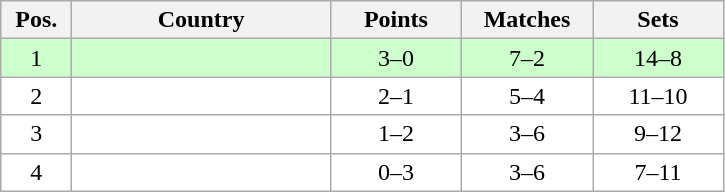<table class="wikitable" style="text-align:center;">
<tr>
<th width=40>Pos.</th>
<th width=165>Country</th>
<th width=80>Points</th>
<th width=80>Matches</th>
<th width=80>Sets</th>
</tr>
<tr style="background:#ccffcc">
<td>1</td>
<td style="text-align:left;"></td>
<td>3–0</td>
<td>7–2</td>
<td>14–8</td>
</tr>
<tr style="background:#ffffff;">
<td>2</td>
<td style="text-align:left;"></td>
<td>2–1</td>
<td>5–4</td>
<td>11–10</td>
</tr>
<tr style="background:#ffffff;">
<td>3</td>
<td style="text-align:left;"></td>
<td>1–2</td>
<td>3–6</td>
<td>9–12</td>
</tr>
<tr style="background:#ffffff;">
<td>4</td>
<td style="text-align:left;"></td>
<td>0–3</td>
<td>3–6</td>
<td>7–11</td>
</tr>
</table>
